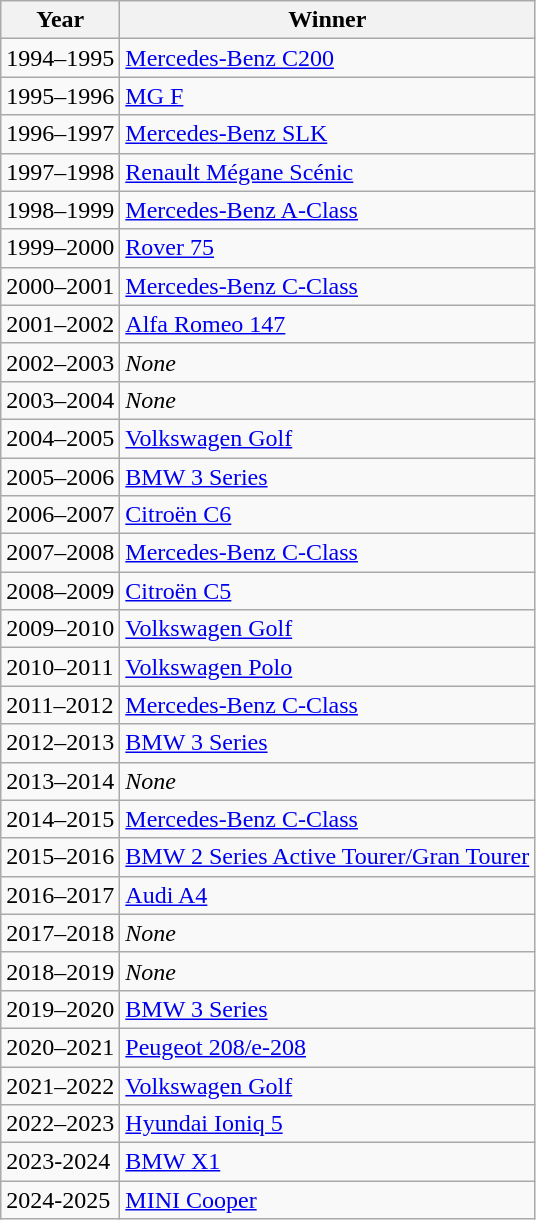<table class="wikitable">
<tr>
<th>Year</th>
<th>Winner</th>
</tr>
<tr>
<td>1994–1995</td>
<td><a href='#'>Mercedes-Benz C200</a></td>
</tr>
<tr>
<td>1995–1996</td>
<td><a href='#'>MG F</a></td>
</tr>
<tr>
<td>1996–1997</td>
<td><a href='#'>Mercedes-Benz SLK</a></td>
</tr>
<tr>
<td>1997–1998</td>
<td><a href='#'>Renault Mégane Scénic</a></td>
</tr>
<tr>
<td>1998–1999</td>
<td><a href='#'>Mercedes-Benz A-Class</a></td>
</tr>
<tr>
<td>1999–2000</td>
<td><a href='#'>Rover 75</a></td>
</tr>
<tr>
<td>2000–2001</td>
<td><a href='#'>Mercedes-Benz C-Class</a></td>
</tr>
<tr>
<td>2001–2002</td>
<td><a href='#'>Alfa Romeo 147</a></td>
</tr>
<tr>
<td>2002–2003</td>
<td><em>None</em></td>
</tr>
<tr>
<td>2003–2004</td>
<td><em>None</em></td>
</tr>
<tr>
<td>2004–2005</td>
<td><a href='#'>Volkswagen Golf</a></td>
</tr>
<tr>
<td>2005–2006</td>
<td><a href='#'>BMW 3 Series</a></td>
</tr>
<tr>
<td>2006–2007</td>
<td><a href='#'>Citroën C6</a></td>
</tr>
<tr>
<td>2007–2008</td>
<td><a href='#'>Mercedes-Benz C-Class</a></td>
</tr>
<tr>
<td>2008–2009</td>
<td><a href='#'>Citroën C5</a></td>
</tr>
<tr>
<td>2009–2010</td>
<td><a href='#'>Volkswagen Golf</a></td>
</tr>
<tr>
<td>2010–2011</td>
<td><a href='#'>Volkswagen Polo</a></td>
</tr>
<tr>
<td>2011–2012</td>
<td><a href='#'>Mercedes-Benz C-Class</a></td>
</tr>
<tr>
<td>2012–2013</td>
<td><a href='#'>BMW 3 Series</a></td>
</tr>
<tr>
<td>2013–2014</td>
<td><em>None</em></td>
</tr>
<tr>
<td>2014–2015</td>
<td><a href='#'>Mercedes-Benz C-Class</a></td>
</tr>
<tr>
<td>2015–2016</td>
<td><a href='#'>BMW 2 Series Active Tourer/Gran Tourer</a></td>
</tr>
<tr>
<td>2016–2017</td>
<td><a href='#'>Audi A4</a></td>
</tr>
<tr>
<td>2017–2018</td>
<td><em>None</em></td>
</tr>
<tr>
<td>2018–2019</td>
<td><em>None</em></td>
</tr>
<tr>
<td>2019–2020</td>
<td><a href='#'>BMW 3 Series</a></td>
</tr>
<tr>
<td>2020–2021</td>
<td><a href='#'>Peugeot 208/e-208</a></td>
</tr>
<tr>
<td>2021–2022</td>
<td><a href='#'>Volkswagen Golf</a></td>
</tr>
<tr>
<td>2022–2023</td>
<td><a href='#'>Hyundai Ioniq 5</a></td>
</tr>
<tr>
<td>2023-2024</td>
<td><a href='#'>BMW X1</a></td>
</tr>
<tr>
<td>2024-2025</td>
<td><a href='#'>MINI Cooper</a></td>
</tr>
</table>
